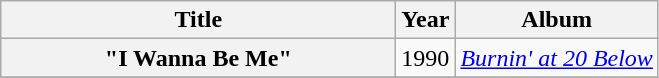<table class="wikitable plainrowheaders" style="text-align:center;">
<tr>
<th scope="col" style="width:16em;">Title</th>
<th scope="col">Year</th>
<th scope="col" rowspan="1">Album</th>
</tr>
<tr>
<th scope="row">"I Wanna Be Me"</th>
<td>1990</td>
<td><em><a href='#'>Burnin' at 20 Below</a></em></td>
</tr>
<tr>
</tr>
</table>
